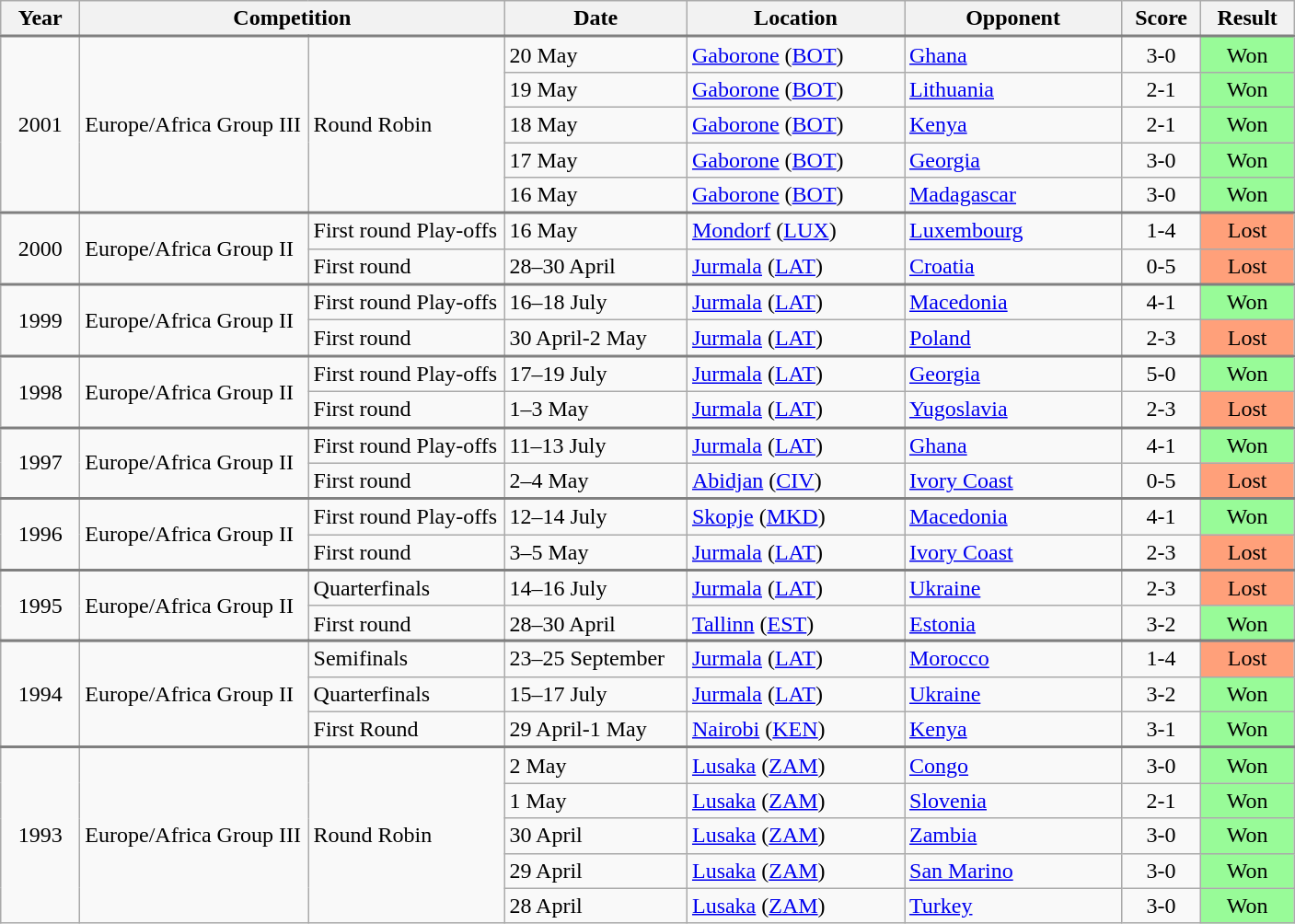<table class="wikitable">
<tr>
<th width="50">Year</th>
<th width="300" colspan="2">Competition</th>
<th width="125">Date</th>
<th width="150">Location</th>
<th width="150">Opponent</th>
<th width="50">Score</th>
<th width="60">Result</th>
</tr>
<tr style="border-top:2px solid gray;">
<td align="center" rowspan="5">2001</td>
<td rowspan="5">Europe/Africa Group III</td>
<td rowspan="5">Round Robin</td>
<td>20 May</td>
<td><a href='#'>Gaborone</a> (<a href='#'>BOT</a>)</td>
<td> <a href='#'>Ghana</a></td>
<td align="center">3-0</td>
<td align="center" bgcolor="#98FB98">Won</td>
</tr>
<tr>
<td>19 May</td>
<td><a href='#'>Gaborone</a> (<a href='#'>BOT</a>)</td>
<td> <a href='#'>Lithuania</a></td>
<td align="center">2-1</td>
<td align="center" bgcolor="#98FB98">Won</td>
</tr>
<tr>
<td>18 May</td>
<td><a href='#'>Gaborone</a> (<a href='#'>BOT</a>)</td>
<td> <a href='#'>Kenya</a></td>
<td align="center">2-1</td>
<td align="center" bgcolor="#98FB98">Won</td>
</tr>
<tr>
<td>17 May</td>
<td><a href='#'>Gaborone</a> (<a href='#'>BOT</a>)</td>
<td> <a href='#'>Georgia</a></td>
<td align="center">3-0</td>
<td align="center" bgcolor="#98FB98">Won</td>
</tr>
<tr>
<td>16 May</td>
<td><a href='#'>Gaborone</a> (<a href='#'>BOT</a>)</td>
<td> <a href='#'>Madagascar</a></td>
<td align="center">3-0</td>
<td align="center" bgcolor="#98FB98">Won</td>
</tr>
<tr style="border-top:2px solid gray;">
<td align="center" rowspan="2">2000</td>
<td rowspan="2">Europe/Africa Group II</td>
<td>First round Play-offs</td>
<td>16 May</td>
<td><a href='#'>Mondorf</a> (<a href='#'>LUX</a>)</td>
<td> <a href='#'>Luxembourg</a></td>
<td align="center">1-4</td>
<td align="center" bgcolor="FFA07A">Lost</td>
</tr>
<tr>
<td>First round</td>
<td>28–30 April</td>
<td><a href='#'>Jurmala</a> (<a href='#'>LAT</a>)</td>
<td> <a href='#'>Croatia</a></td>
<td align="center">0-5</td>
<td align="center" bgcolor="FFA07A">Lost</td>
</tr>
<tr style="border-top:2px solid gray;">
<td align="center" rowspan="2">1999</td>
<td rowspan="2">Europe/Africa Group II</td>
<td>First round Play-offs</td>
<td>16–18 July</td>
<td><a href='#'>Jurmala</a> (<a href='#'>LAT</a>)</td>
<td> <a href='#'>Macedonia</a></td>
<td align="center">4-1</td>
<td align="center" bgcolor="#98FB98">Won</td>
</tr>
<tr>
<td>First round</td>
<td>30 April-2 May</td>
<td><a href='#'>Jurmala</a> (<a href='#'>LAT</a>)</td>
<td> <a href='#'>Poland</a></td>
<td align="center">2-3</td>
<td align="center" bgcolor="FFA07A">Lost</td>
</tr>
<tr style="border-top:2px solid gray;">
<td align="center" rowspan="2">1998</td>
<td rowspan="2">Europe/Africa Group II</td>
<td>First round Play-offs</td>
<td>17–19 July</td>
<td><a href='#'>Jurmala</a> (<a href='#'>LAT</a>)</td>
<td> <a href='#'>Georgia</a></td>
<td align="center">5-0</td>
<td align="center" bgcolor="#98FB98">Won</td>
</tr>
<tr>
<td>First round</td>
<td>1–3 May</td>
<td><a href='#'>Jurmala</a> (<a href='#'>LAT</a>)</td>
<td> <a href='#'>Yugoslavia</a></td>
<td align="center">2-3</td>
<td align="center" bgcolor="FFA07A">Lost</td>
</tr>
<tr style="border-top:2px solid gray;">
<td align="center" rowspan="2">1997</td>
<td rowspan="2">Europe/Africa Group II</td>
<td>First round Play-offs</td>
<td>11–13 July</td>
<td><a href='#'>Jurmala</a> (<a href='#'>LAT</a>)</td>
<td> <a href='#'>Ghana</a></td>
<td align="center">4-1</td>
<td align="center" bgcolor="#98FB98">Won</td>
</tr>
<tr>
<td>First round</td>
<td>2–4 May</td>
<td><a href='#'>Abidjan</a> (<a href='#'>CIV</a>)</td>
<td> <a href='#'>Ivory Coast</a></td>
<td align="center">0-5</td>
<td align="center" bgcolor="FFA07A">Lost</td>
</tr>
<tr style="border-top:2px solid gray;">
<td align="center" rowspan="2">1996</td>
<td rowspan="2">Europe/Africa Group II</td>
<td>First round Play-offs</td>
<td>12–14 July</td>
<td><a href='#'>Skopje</a> (<a href='#'>MKD</a>)</td>
<td> <a href='#'>Macedonia</a></td>
<td align="center">4-1</td>
<td align="center" bgcolor="#98FB98">Won</td>
</tr>
<tr>
<td>First round</td>
<td>3–5 May</td>
<td><a href='#'>Jurmala</a> (<a href='#'>LAT</a>)</td>
<td> <a href='#'>Ivory Coast</a></td>
<td align="center">2-3</td>
<td align="center" bgcolor="FFA07A">Lost</td>
</tr>
<tr style="border-top:2px solid gray;">
<td align="center" rowspan="2">1995</td>
<td rowspan="2">Europe/Africa Group II</td>
<td>Quarterfinals</td>
<td>14–16 July</td>
<td><a href='#'>Jurmala</a> (<a href='#'>LAT</a>)</td>
<td> <a href='#'>Ukraine</a></td>
<td align="center">2-3</td>
<td align="center" bgcolor="FFA07A">Lost</td>
</tr>
<tr>
<td>First round</td>
<td>28–30 April</td>
<td><a href='#'>Tallinn</a> (<a href='#'>EST</a>)</td>
<td> <a href='#'>Estonia</a></td>
<td align="center">3-2</td>
<td align="center" bgcolor="#98FB98">Won</td>
</tr>
<tr>
</tr>
<tr style="border-top:2px solid gray;">
<td align="center" rowspan="3">1994</td>
<td rowspan="3">Europe/Africa Group II</td>
<td>Semifinals</td>
<td>23–25 September</td>
<td><a href='#'>Jurmala</a> (<a href='#'>LAT</a>)</td>
<td> <a href='#'>Morocco</a></td>
<td align="center">1-4</td>
<td align="center" bgcolor="FFA07A">Lost</td>
</tr>
<tr>
<td>Quarterfinals</td>
<td>15–17 July</td>
<td><a href='#'>Jurmala</a> (<a href='#'>LAT</a>)</td>
<td> <a href='#'>Ukraine</a></td>
<td align="center">3-2</td>
<td align="center" bgcolor="#98FB98">Won</td>
</tr>
<tr>
<td>First Round</td>
<td>29 April-1 May</td>
<td><a href='#'>Nairobi</a> (<a href='#'>KEN</a>)</td>
<td> <a href='#'>Kenya</a></td>
<td align="center">3-1</td>
<td align="center" bgcolor="#98FB98">Won</td>
</tr>
<tr style="border-top:2px solid gray;">
<td align="center" rowspan="5">1993</td>
<td rowspan="5">Europe/Africa Group III</td>
<td rowspan="5">Round Robin</td>
<td>2 May</td>
<td><a href='#'>Lusaka</a> (<a href='#'>ZAM</a>)</td>
<td> <a href='#'>Congo</a></td>
<td align="center">3-0</td>
<td align="center" bgcolor="#98FB98">Won</td>
</tr>
<tr>
<td>1 May</td>
<td><a href='#'>Lusaka</a> (<a href='#'>ZAM</a>)</td>
<td> <a href='#'>Slovenia</a></td>
<td align="center">2-1</td>
<td align="center" bgcolor="#98FB98">Won</td>
</tr>
<tr>
<td>30 April</td>
<td><a href='#'>Lusaka</a> (<a href='#'>ZAM</a>)</td>
<td> <a href='#'>Zambia</a></td>
<td align="center">3-0</td>
<td align="center" bgcolor="#98FB98">Won</td>
</tr>
<tr>
<td>29 April</td>
<td><a href='#'>Lusaka</a> (<a href='#'>ZAM</a>)</td>
<td> <a href='#'>San Marino</a></td>
<td align="center">3-0</td>
<td align="center" bgcolor="#98FB98">Won</td>
</tr>
<tr>
<td>28 April</td>
<td><a href='#'>Lusaka</a> (<a href='#'>ZAM</a>)</td>
<td> <a href='#'>Turkey</a></td>
<td align="center">3-0</td>
<td align="center" bgcolor="#98FB98">Won</td>
</tr>
</table>
